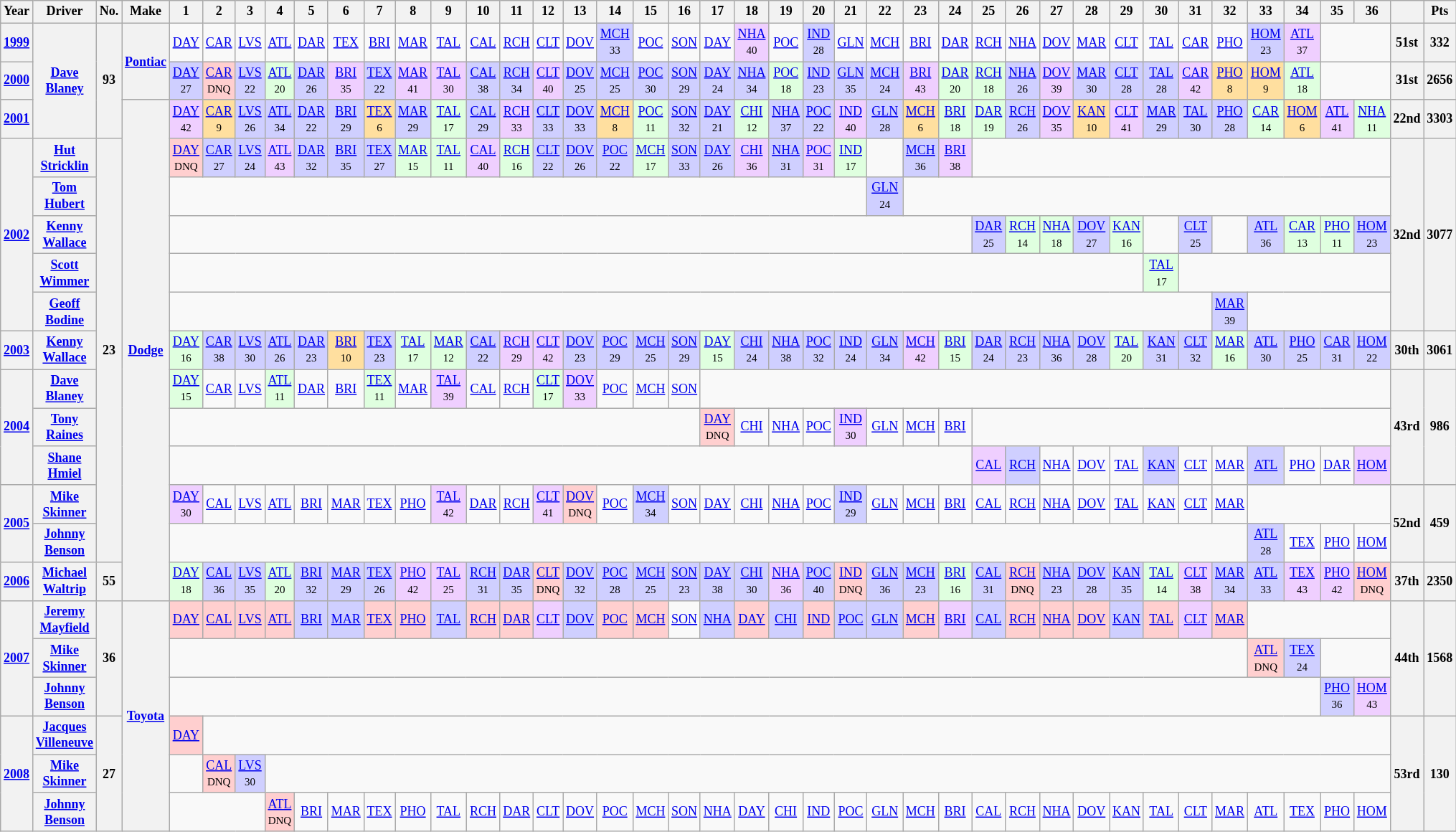<table class="wikitable mw-collapsible mw-collapsed" style="text-align:center; font-size:75%">
<tr>
<th>Year</th>
<th>Driver</th>
<th>No.</th>
<th>Make</th>
<th>1</th>
<th>2</th>
<th>3</th>
<th>4</th>
<th>5</th>
<th>6</th>
<th>7</th>
<th>8</th>
<th>9</th>
<th>10</th>
<th>11</th>
<th>12</th>
<th>13</th>
<th>14</th>
<th>15</th>
<th>16</th>
<th>17</th>
<th>18</th>
<th>19</th>
<th>20</th>
<th>21</th>
<th>22</th>
<th>23</th>
<th>24</th>
<th>25</th>
<th>26</th>
<th>27</th>
<th>28</th>
<th>29</th>
<th>30</th>
<th>31</th>
<th>32</th>
<th>33</th>
<th>34</th>
<th>35</th>
<th>36</th>
<th></th>
<th>Pts</th>
</tr>
<tr>
<th><a href='#'>1999</a></th>
<th rowspan=3><a href='#'>Dave Blaney</a></th>
<th rowspan=3>93</th>
<th rowspan=2><a href='#'>Pontiac</a></th>
<td><a href='#'>DAY</a></td>
<td><a href='#'>CAR</a></td>
<td><a href='#'>LVS</a></td>
<td><a href='#'>ATL</a></td>
<td><a href='#'>DAR</a></td>
<td><a href='#'>TEX</a></td>
<td><a href='#'>BRI</a></td>
<td><a href='#'>MAR</a></td>
<td><a href='#'>TAL</a></td>
<td><a href='#'>CAL</a></td>
<td><a href='#'>RCH</a></td>
<td><a href='#'>CLT</a></td>
<td><a href='#'>DOV</a></td>
<td style="background:#CFCFFF;"><a href='#'>MCH</a><br><small>33</small></td>
<td><a href='#'>POC</a></td>
<td><a href='#'>SON</a></td>
<td><a href='#'>DAY</a></td>
<td style="background:#EFCFFF;"><a href='#'>NHA</a><br><small>40</small></td>
<td><a href='#'>POC</a></td>
<td style="background:#CFCFFF;"><a href='#'>IND</a><br><small>28</small></td>
<td><a href='#'>GLN</a></td>
<td><a href='#'>MCH</a></td>
<td><a href='#'>BRI</a></td>
<td><a href='#'>DAR</a></td>
<td><a href='#'>RCH</a></td>
<td><a href='#'>NHA</a></td>
<td><a href='#'>DOV</a></td>
<td><a href='#'>MAR</a></td>
<td><a href='#'>CLT</a></td>
<td><a href='#'>TAL</a></td>
<td><a href='#'>CAR</a></td>
<td><a href='#'>PHO</a></td>
<td style="background:#CFCFFF;"><a href='#'>HOM</a><br><small>23</small></td>
<td style="background:#EFCFFF;"><a href='#'>ATL</a><br><small>37</small></td>
<td colspan=2></td>
<th>51st</th>
<th>332</th>
</tr>
<tr>
<th><a href='#'>2000</a></th>
<td style="background:#CFCFFF;"><a href='#'>DAY</a><br><small>27</small></td>
<td style="background:#FFCFCF;"><a href='#'>CAR</a><br><small>DNQ</small></td>
<td style="background:#CFCFFF;"><a href='#'>LVS</a><br><small>22</small></td>
<td style="background:#DFFFDF;"><a href='#'>ATL</a><br><small>20</small></td>
<td style="background:#CFCFFF;"><a href='#'>DAR</a><br><small>26</small></td>
<td style="background:#EFCFFF;"><a href='#'>BRI</a><br><small>35</small></td>
<td style="background:#CFCFFF;"><a href='#'>TEX</a><br><small>22</small></td>
<td style="background:#EFCFFF;"><a href='#'>MAR</a><br><small>41</small></td>
<td style="background:#EFCFFF;"><a href='#'>TAL</a><br><small>30</small></td>
<td style="background:#CFCFFF;"><a href='#'>CAL</a><br><small>38</small></td>
<td style="background:#CFCFFF;"><a href='#'>RCH</a><br><small>34</small></td>
<td style="background:#EFCFFF;"><a href='#'>CLT</a><br><small>40</small></td>
<td style="background:#CFCFFF;"><a href='#'>DOV</a><br><small>25</small></td>
<td style="background:#CFCFFF;"><a href='#'>MCH</a><br><small>25</small></td>
<td style="background:#CFCFFF;"><a href='#'>POC</a><br><small>30</small></td>
<td style="background:#CFCFFF;"><a href='#'>SON</a><br><small>29</small></td>
<td style="background:#CFCFFF;"><a href='#'>DAY</a><br><small>24</small></td>
<td style="background:#CFCFFF;"><a href='#'>NHA</a><br><small>34</small></td>
<td style="background:#DFFFDF;"><a href='#'>POC</a><br><small>18</small></td>
<td style="background:#CFCFFF;"><a href='#'>IND</a><br><small>23</small></td>
<td style="background:#CFCFFF;"><a href='#'>GLN</a><br><small>35</small></td>
<td style="background:#CFCFFF;"><a href='#'>MCH</a><br><small>24</small></td>
<td style="background:#EFCFFF;"><a href='#'>BRI</a><br><small>43</small></td>
<td style="background:#DFFFDF;"><a href='#'>DAR</a><br><small>20</small></td>
<td style="background:#DFFFDF;"><a href='#'>RCH</a><br><small>18</small></td>
<td style="background:#CFCFFF;"><a href='#'>NHA</a><br><small>26</small></td>
<td style="background:#EFCFFF;"><a href='#'>DOV</a><br><small>39</small></td>
<td style="background:#CFCFFF;"><a href='#'>MAR</a><br><small>30</small></td>
<td style="background:#CFCFFF;"><a href='#'>CLT</a><br><small>28</small></td>
<td style="background:#CFCFFF;"><a href='#'>TAL</a><br><small>28</small></td>
<td style="background:#EFCFFF;"><a href='#'>CAR</a><br><small>42</small></td>
<td style="background:#FFDF9F;"><a href='#'>PHO</a><br><small>8</small></td>
<td style="background:#FFDF9F;"><a href='#'>HOM</a><br><small>9</small></td>
<td style="background:#DFFFDF;"><a href='#'>ATL</a><br><small>18</small></td>
<td colspan=2></td>
<th>31st</th>
<th>2656</th>
</tr>
<tr>
<th><a href='#'>2001</a></th>
<th rowspan=13><a href='#'>Dodge</a></th>
<td style="background:#EFCFFF;"><a href='#'>DAY</a><br><small>42</small></td>
<td style="background:#FFDF9F;"><a href='#'>CAR</a><br><small>9</small></td>
<td style="background:#CFCFFF;"><a href='#'>LVS</a><br><small>26</small></td>
<td style="background:#CFCFFF;"><a href='#'>ATL</a><br><small>34</small></td>
<td style="background:#CFCFFF;"><a href='#'>DAR</a><br><small>22</small></td>
<td style="background:#CFCFFF;"><a href='#'>BRI</a><br><small>29</small></td>
<td style="background:#FFDF9F;"><a href='#'>TEX</a><br><small>6</small></td>
<td style="background:#CFCFFF;"><a href='#'>MAR</a><br><small>29</small></td>
<td style="background:#DFFFDF;"><a href='#'>TAL</a><br><small>17</small></td>
<td style="background:#CFCFFF;"><a href='#'>CAL</a><br><small>29</small></td>
<td style="background:#EFCFFF;"><a href='#'>RCH</a><br><small>33</small></td>
<td style="background:#CFCFFF;"><a href='#'>CLT</a><br><small>33</small></td>
<td style="background:#CFCFFF;"><a href='#'>DOV</a><br><small>33</small></td>
<td style="background:#FFDF9F;"><a href='#'>MCH</a><br><small>8</small></td>
<td style="background:#DFFFDF;"><a href='#'>POC</a><br><small>11</small></td>
<td style="background:#CFCFFF;"><a href='#'>SON</a><br><small>32</small></td>
<td style="background:#CFCFFF;"><a href='#'>DAY</a><br><small>21</small></td>
<td style="background:#DFFFDF;"><a href='#'>CHI</a><br><small>12</small></td>
<td style="background:#CFCFFF;"><a href='#'>NHA</a><br><small>37</small></td>
<td style="background:#CFCFFF;"><a href='#'>POC</a><br><small>22</small></td>
<td style="background:#EFCFFF;"><a href='#'>IND</a><br><small>40</small></td>
<td style="background:#CFCFFF;"><a href='#'>GLN</a><br><small>28</small></td>
<td style="background:#FFDF9F;"><a href='#'>MCH</a><br><small>6</small></td>
<td style="background:#DFFFDF;"><a href='#'>BRI</a><br><small>18</small></td>
<td style="background:#DFFFDF;"><a href='#'>DAR</a><br><small>19</small></td>
<td style="background:#CFCFFF;"><a href='#'>RCH</a><br><small>26</small></td>
<td style="background:#EFCFFF;"><a href='#'>DOV</a><br><small>35</small></td>
<td style="background:#FFDF9F;"><a href='#'>KAN</a><br><small>10</small></td>
<td style="background:#EFCFFF;"><a href='#'>CLT</a><br><small>41</small></td>
<td style="background:#CFCFFF;"><a href='#'>MAR</a><br><small>29</small></td>
<td style="background:#CFCFFF;"><a href='#'>TAL</a><br><small>30</small></td>
<td style="background:#CFCFFF;"><a href='#'>PHO</a><br><small>28</small></td>
<td style="background:#DFFFDF;"><a href='#'>CAR</a><br><small>14</small></td>
<td style="background:#FFDF9F;"><a href='#'>HOM</a><br><small>6</small></td>
<td style="background:#EFCFFF;"><a href='#'>ATL</a><br><small>41</small></td>
<td style="background:#DFFFDF;"><a href='#'>NHA</a><br><small>11</small></td>
<th>22nd</th>
<th>3303</th>
</tr>
<tr>
<th rowspan=5><a href='#'>2002</a></th>
<th><a href='#'>Hut Stricklin</a></th>
<th rowspan=11>23</th>
<td style="background:#FFCFCF;"><a href='#'>DAY</a><br><small>DNQ</small></td>
<td style="background:#CFCFFF;"><a href='#'>CAR</a><br><small>27</small></td>
<td style="background:#CFCFFF;"><a href='#'>LVS</a><br><small>24</small></td>
<td style="background:#EFCFFF;"><a href='#'>ATL</a><br><small>43</small></td>
<td style="background:#CFCFFF;"><a href='#'>DAR</a><br><small>32</small></td>
<td style="background:#CFCFFF;"><a href='#'>BRI</a><br><small>35</small></td>
<td style="background:#CFCFFF;"><a href='#'>TEX</a><br><small>27</small></td>
<td style="background:#DFFFDF;"><a href='#'>MAR</a><br><small>15</small></td>
<td style="background:#DFFFDF;"><a href='#'>TAL</a><br><small>11</small></td>
<td style="background:#EFCFFF;"><a href='#'>CAL</a><br><small>40</small></td>
<td style="background:#DFFFDF;"><a href='#'>RCH</a><br><small>16</small></td>
<td style="background:#CFCFFF;"><a href='#'>CLT</a><br><small>22</small></td>
<td style="background:#CFCFFF;"><a href='#'>DOV</a><br><small>26</small></td>
<td style="background:#CFCFFF;"><a href='#'>POC</a><br><small>22</small></td>
<td style="background:#DFFFDF;"><a href='#'>MCH</a><br><small>17</small></td>
<td style="background:#CFCFFF;"><a href='#'>SON</a><br><small>33</small></td>
<td style="background:#CFCFFF;"><a href='#'>DAY</a><br><small>26</small></td>
<td style="background:#EFCFFF;"><a href='#'>CHI</a><br><small>36</small></td>
<td style="background:#CFCFFF;"><a href='#'>NHA</a><br><small>31</small></td>
<td style="background:#EFCFFF;"><a href='#'>POC</a><br><small>31</small></td>
<td style="background:#DFFFDF;"><a href='#'>IND</a><br><small>17</small></td>
<td></td>
<td style="background:#CFCFFF;"><a href='#'>MCH</a><br><small>36</small></td>
<td style="background:#EFCFFF;"><a href='#'>BRI</a><br><small>38</small></td>
<td colspan=12></td>
<th rowspan=5>32nd</th>
<th rowspan=5>3077</th>
</tr>
<tr>
<th><a href='#'>Tom Hubert</a></th>
<td colspan=21></td>
<td style="background:#CFCFFF;"><a href='#'>GLN</a><br><small>24</small></td>
<td colspan=14></td>
</tr>
<tr>
<th><a href='#'>Kenny Wallace</a></th>
<td colspan=24></td>
<td style="background:#CFCFFF;"><a href='#'>DAR</a><br><small>25</small></td>
<td style="background:#DFFFDF;"><a href='#'>RCH</a><br><small>14</small></td>
<td style="background:#DFFFDF;"><a href='#'>NHA</a><br><small>18</small></td>
<td style="background:#CFCFFF;"><a href='#'>DOV</a><br><small>27</small></td>
<td style="background:#DFFFDF;"><a href='#'>KAN</a><br><small>16</small></td>
<td></td>
<td style="background:#CFCFFF;"><a href='#'>CLT</a><br><small>25</small></td>
<td></td>
<td style="background:#CFCFFF;"><a href='#'>ATL</a><br><small>36</small></td>
<td style="background:#DFFFDF;"><a href='#'>CAR</a><br><small>13</small></td>
<td style="background:#DFFFDF;"><a href='#'>PHO</a><br><small>11</small></td>
<td style="background:#CFCFFF;"><a href='#'>HOM</a><br><small>23</small></td>
</tr>
<tr>
<th><a href='#'>Scott Wimmer</a></th>
<td colspan=29></td>
<td style="background:#DFFFDF;"><a href='#'>TAL</a><br><small>17</small></td>
<td colspan=6></td>
</tr>
<tr>
<th><a href='#'>Geoff Bodine</a></th>
<td colspan=31></td>
<td style="background:#CFCFFF;"><a href='#'>MAR</a><br><small>39</small></td>
<td colspan=4></td>
</tr>
<tr>
<th><a href='#'>2003</a></th>
<th><a href='#'>Kenny Wallace</a></th>
<td style="background:#DFFFDF;"><a href='#'>DAY</a><br><small>16</small></td>
<td style="background:#CFCFFF;"><a href='#'>CAR</a><br><small>38</small></td>
<td style="background:#CFCFFF;"><a href='#'>LVS</a><br><small>30</small></td>
<td style="background:#CFCFFF;"><a href='#'>ATL</a><br><small>26</small></td>
<td style="background:#CFCFFF;"><a href='#'>DAR</a><br><small>23</small></td>
<td style="background:#FFDF9F;"><a href='#'>BRI</a><br><small>10</small></td>
<td style="background:#CFCFFF;"><a href='#'>TEX</a><br><small>23</small></td>
<td style="background:#DFFFDF;"><a href='#'>TAL</a><br><small>17</small></td>
<td style="background:#DFFFDF;"><a href='#'>MAR</a><br><small>12</small></td>
<td style="background:#CFCFFF;"><a href='#'>CAL</a><br><small>22</small></td>
<td style="background:#EFCFFF;"><a href='#'>RCH</a><br><small>29</small></td>
<td style="background:#EFCFFF;"><a href='#'>CLT</a><br><small>42</small></td>
<td style="background:#CFCFFF;"><a href='#'>DOV</a><br><small>23</small></td>
<td style="background:#CFCFFF;"><a href='#'>POC</a><br><small>29</small></td>
<td style="background:#CFCFFF;"><a href='#'>MCH</a><br><small>25</small></td>
<td style="background:#CFCFFF;"><a href='#'>SON</a><br><small>29</small></td>
<td style="background:#DFFFDF;"><a href='#'>DAY</a><br><small>15</small></td>
<td style="background:#CFCFFF;"><a href='#'>CHI</a><br><small>24</small></td>
<td style="background:#CFCFFF;"><a href='#'>NHA</a><br><small>38</small></td>
<td style="background:#CFCFFF;"><a href='#'>POC</a><br><small>32</small></td>
<td style="background:#CFCFFF;"><a href='#'>IND</a><br><small>24</small></td>
<td style="background:#CFCFFF;"><a href='#'>GLN</a><br><small>34</small></td>
<td style="background:#EFCFFF;"><a href='#'>MCH</a><br><small>42</small></td>
<td style="background:#DFFFDF;"><a href='#'>BRI</a><br><small>15</small></td>
<td style="background:#CFCFFF;"><a href='#'>DAR</a><br><small>24</small></td>
<td style="background:#CFCFFF;"><a href='#'>RCH</a><br><small>23</small></td>
<td style="background:#CFCFFF;"><a href='#'>NHA</a><br><small>36</small></td>
<td style="background:#CFCFFF;"><a href='#'>DOV</a><br><small>28</small></td>
<td style="background:#DFFFDF;"><a href='#'>TAL</a><br><small>20</small></td>
<td style="background:#CFCFFF;"><a href='#'>KAN</a><br><small>31</small></td>
<td style="background:#CFCFFF;"><a href='#'>CLT</a><br><small>32</small></td>
<td style="background:#DFFFDF;"><a href='#'>MAR</a><br><small>16</small></td>
<td style="background:#CFCFFF;"><a href='#'>ATL</a><br><small>30</small></td>
<td style="background:#CFCFFF;"><a href='#'>PHO</a><br><small>25</small></td>
<td style="background:#CFCFFF;"><a href='#'>CAR</a><br><small>31</small></td>
<td style="background:#CFCFFF;"><a href='#'>HOM</a><br><small>22</small></td>
<th>30th</th>
<th>3061</th>
</tr>
<tr>
<th rowspan=3><a href='#'>2004</a></th>
<th><a href='#'>Dave Blaney</a></th>
<td style="background:#DFFFDF;"><a href='#'>DAY</a><br><small>15</small></td>
<td><a href='#'>CAR</a></td>
<td><a href='#'>LVS</a></td>
<td style="background:#DFFFDF;"><a href='#'>ATL</a><br><small>11</small></td>
<td><a href='#'>DAR</a></td>
<td><a href='#'>BRI</a></td>
<td style="background:#DFFFDF;"><a href='#'>TEX</a><br><small>11</small></td>
<td><a href='#'>MAR</a></td>
<td style="background:#EFCFFF;"><a href='#'>TAL</a><br><small>39</small></td>
<td><a href='#'>CAL</a></td>
<td><a href='#'>RCH</a></td>
<td style="background:#DFFFDF;"><a href='#'>CLT</a><br><small>17</small></td>
<td style="background:#EFCFFF;"><a href='#'>DOV</a><br><small>33</small></td>
<td><a href='#'>POC</a></td>
<td><a href='#'>MCH</a></td>
<td><a href='#'>SON</a></td>
<td colspan=20></td>
<th rowspan=3>43rd</th>
<th rowspan=3>986</th>
</tr>
<tr>
<th><a href='#'>Tony Raines</a></th>
<td colspan=16></td>
<td style="background:#FFCFCF;"><a href='#'>DAY</a><br><small>DNQ</small></td>
<td><a href='#'>CHI</a></td>
<td><a href='#'>NHA</a></td>
<td><a href='#'>POC</a></td>
<td style="background:#EFCFFF;"><a href='#'>IND</a><br><small>30</small></td>
<td><a href='#'>GLN</a></td>
<td><a href='#'>MCH</a></td>
<td><a href='#'>BRI</a></td>
<td colspan=12></td>
</tr>
<tr>
<th><a href='#'>Shane Hmiel</a></th>
<td colspan=24></td>
<td style="background:#EFCFFF;"><a href='#'>CAL</a><br></td>
<td style="background:#CFCFFF;"><a href='#'>RCH</a><br></td>
<td><a href='#'>NHA</a></td>
<td><a href='#'>DOV</a></td>
<td><a href='#'>TAL</a></td>
<td style="background:#CFCFFF;"><a href='#'>KAN</a><br></td>
<td><a href='#'>CLT</a></td>
<td><a href='#'>MAR</a></td>
<td style="background:#CFCFFF;"><a href='#'>ATL</a><br></td>
<td><a href='#'>PHO</a></td>
<td><a href='#'>DAR</a></td>
<td style="background:#EFCFFF;"><a href='#'>HOM</a><br></td>
</tr>
<tr>
<th rowspan=2><a href='#'>2005</a></th>
<th><a href='#'>Mike Skinner</a></th>
<td style="background:#EFCFFF;"><a href='#'>DAY</a><br><small>30</small></td>
<td><a href='#'>CAL</a></td>
<td><a href='#'>LVS</a></td>
<td><a href='#'>ATL</a></td>
<td><a href='#'>BRI</a></td>
<td><a href='#'>MAR</a></td>
<td><a href='#'>TEX</a></td>
<td><a href='#'>PHO</a></td>
<td style="background:#EFCFFF;"><a href='#'>TAL</a><br><small>42</small></td>
<td><a href='#'>DAR</a></td>
<td><a href='#'>RCH</a></td>
<td style="background:#EFCFFF;"><a href='#'>CLT</a><br><small>41</small></td>
<td style="background:#FFCFCF;"><a href='#'>DOV</a><br><small>DNQ</small></td>
<td><a href='#'>POC</a></td>
<td style="background:#CFCFFF;"><a href='#'>MCH</a><br><small>34</small></td>
<td><a href='#'>SON</a></td>
<td><a href='#'>DAY</a></td>
<td><a href='#'>CHI</a></td>
<td><a href='#'>NHA</a></td>
<td><a href='#'>POC</a></td>
<td style="background:#CFCFFF;"><a href='#'>IND</a><br><small>29</small></td>
<td><a href='#'>GLN</a></td>
<td><a href='#'>MCH</a></td>
<td><a href='#'>BRI</a></td>
<td><a href='#'>CAL</a></td>
<td><a href='#'>RCH</a></td>
<td><a href='#'>NHA</a></td>
<td><a href='#'>DOV</a></td>
<td><a href='#'>TAL</a></td>
<td><a href='#'>KAN</a></td>
<td><a href='#'>CLT</a></td>
<td><a href='#'>MAR</a></td>
<td colspan=4></td>
<th rowspan=2>52nd</th>
<th rowspan=2>459</th>
</tr>
<tr>
<th><a href='#'>Johnny Benson</a></th>
<td colspan=32></td>
<td style="background:#CFCFFF;"><a href='#'>ATL</a><br><small>28</small></td>
<td><a href='#'>TEX</a></td>
<td><a href='#'>PHO</a></td>
<td><a href='#'>HOM</a></td>
</tr>
<tr>
<th><a href='#'>2006</a></th>
<th><a href='#'>Michael Waltrip</a></th>
<th>55</th>
<td style="background:#DFFFDF;"><a href='#'>DAY</a><br><small>18</small></td>
<td style="background:#CFCFFF;"><a href='#'>CAL</a><br><small>36</small></td>
<td style="background:#CFCFFF;"><a href='#'>LVS</a><br><small>35</small></td>
<td style="background:#DFFFDF;"><a href='#'>ATL</a><br><small>20</small></td>
<td style="background:#CFCFFF;"><a href='#'>BRI</a><br><small>32</small></td>
<td style="background:#CFCFFF;"><a href='#'>MAR</a><br><small>29</small></td>
<td style="background:#CFCFFF;"><a href='#'>TEX</a><br><small>26</small></td>
<td style="background:#EFCFFF;"><a href='#'>PHO</a><br><small>42</small></td>
<td style="background:#EFCFFF;"><a href='#'>TAL</a><br><small>25</small></td>
<td style="background:#CFCFFF;"><a href='#'>RCH</a><br><small>31</small></td>
<td style="background:#CFCFFF;"><a href='#'>DAR</a><br><small>35</small></td>
<td style="background:#FFCFCF;"><a href='#'>CLT</a><br><small>DNQ</small></td>
<td style="background:#CFCFFF;"><a href='#'>DOV</a><br><small>32</small></td>
<td style="background:#CFCFFF;"><a href='#'>POC</a><br><small>28</small></td>
<td style="background:#CFCFFF;"><a href='#'>MCH</a><br><small>25</small></td>
<td style="background:#CFCFFF;"><a href='#'>SON</a><br><small>23</small></td>
<td style="background:#CFCFFF;"><a href='#'>DAY</a><br><small>38</small></td>
<td style="background:#CFCFFF;"><a href='#'>CHI</a><br><small>30</small></td>
<td style="background:#EFCFFF;"><a href='#'>NHA</a><br><small>36</small></td>
<td style="background:#CFCFFF;"><a href='#'>POC</a><br><small>40</small></td>
<td style="background:#FFCFCF;"><a href='#'>IND</a><br><small>DNQ</small></td>
<td style="background:#CFCFFF;"><a href='#'>GLN</a><br><small>36</small></td>
<td style="background:#CFCFFF;"><a href='#'>MCH</a><br><small>23</small></td>
<td style="background:#DFFFDF;"><a href='#'>BRI</a><br><small>16</small></td>
<td style="background:#CFCFFF;"><a href='#'>CAL</a><br><small>31</small></td>
<td style="background:#FFCFCF;"><a href='#'>RCH</a><br><small>DNQ</small></td>
<td style="background:#CFCFFF;"><a href='#'>NHA</a><br><small>23</small></td>
<td style="background:#CFCFFF;"><a href='#'>DOV</a><br><small>28</small></td>
<td style="background:#CFCFFF;"><a href='#'>KAN</a><br><small>35</small></td>
<td style="background:#DFFFDF;"><a href='#'>TAL</a><br><small>14</small></td>
<td style="background:#EFCFFF;"><a href='#'>CLT</a><br><small>38</small></td>
<td style="background:#CFCFFF;"><a href='#'>MAR</a><br><small>34</small></td>
<td style="background:#CFCFFF;"><a href='#'>ATL</a><br><small>33</small></td>
<td style="background:#EFCFFF;"><a href='#'>TEX</a><br><small>43</small></td>
<td style="background:#EFCFFF;"><a href='#'>PHO</a><br><small>42</small></td>
<td style="background:#FFCFCF;"><a href='#'>HOM</a><br><small>DNQ</small></td>
<th>37th</th>
<th>2350</th>
</tr>
<tr>
<th rowspan=3><a href='#'>2007</a></th>
<th><a href='#'>Jeremy Mayfield</a></th>
<th rowspan=3>36</th>
<th rowspan=6><a href='#'>Toyota</a></th>
<td style="background:#FFCFCF;"><a href='#'>DAY</a><br></td>
<td style="background:#FFCFCF;"><a href='#'>CAL</a><br></td>
<td style="background:#FFCFCF;"><a href='#'>LVS</a><br></td>
<td style="background:#FFCFCF;"><a href='#'>ATL</a><br></td>
<td style="background:#CFCFFF;"><a href='#'>BRI</a><br></td>
<td style="background:#CFCFFF;"><a href='#'>MAR</a><br></td>
<td style="background:#FFCFCF;"><a href='#'>TEX</a><br></td>
<td style="background:#FFCFCF;"><a href='#'>PHO</a><br></td>
<td style="background:#CFCFFF;"><a href='#'>TAL</a><br></td>
<td style="background:#FFCFCF;"><a href='#'>RCH</a><br></td>
<td style="background:#FFCFCF;"><a href='#'>DAR</a><br></td>
<td style="background:#EFCFFF;"><a href='#'>CLT</a><br></td>
<td style="background:#CFCFFF;"><a href='#'>DOV</a><br></td>
<td style="background:#FFCFCF;"><a href='#'>POC</a><br></td>
<td style="background:#FFCFCF;"><a href='#'>MCH</a><br></td>
<td><a href='#'>SON</a></td>
<td style="background:#CFCFFF;"><a href='#'>NHA</a><br></td>
<td style="background:#FFCFCF;"><a href='#'>DAY</a><br></td>
<td style="background:#CFCFFF;"><a href='#'>CHI</a><br></td>
<td style="background:#FFCFCF;"><a href='#'>IND</a><br></td>
<td style="background:#CFCFFF;"><a href='#'>POC</a><br></td>
<td style="background:#CFCFFF;"><a href='#'>GLN</a><br></td>
<td style="background:#FFCFCF;"><a href='#'>MCH</a><br></td>
<td style="background:#EFCFFF;"><a href='#'>BRI</a><br></td>
<td style="background:#CFCFFF;"><a href='#'>CAL</a><br></td>
<td style="background:#FFCFCF;"><a href='#'>RCH</a><br></td>
<td style="background:#FFCFCF;"><a href='#'>NHA</a><br></td>
<td style="background:#FFCFCF;"><a href='#'>DOV</a><br></td>
<td style="background:#CFCFFF;"><a href='#'>KAN</a><br></td>
<td style="background:#FFCFCF;"><a href='#'>TAL</a><br></td>
<td style="background:#EFCFFF;"><a href='#'>CLT</a><br></td>
<td style="background:#FFCFCF;"><a href='#'>MAR</a><br></td>
<td colspan=4></td>
<th rowspan=3>44th</th>
<th rowspan=3>1568</th>
</tr>
<tr>
<th><a href='#'>Mike Skinner</a></th>
<td colspan=32></td>
<td style="background:#FFCFCF;"><a href='#'>ATL</a><br><small>DNQ</small></td>
<td style="background:#CFCFFF;"><a href='#'>TEX</a><br><small>24</small></td>
<td colspan=2></td>
</tr>
<tr>
<th><a href='#'>Johnny Benson</a></th>
<td colspan=34></td>
<td style="background:#CFCFFF;"><a href='#'>PHO</a><br><small>36</small></td>
<td style="background:#EFCFFF;"><a href='#'>HOM</a><br><small>43</small></td>
</tr>
<tr>
<th rowspan=3><a href='#'>2008</a></th>
<th><a href='#'>Jacques Villeneuve</a></th>
<th rowspan=3>27</th>
<td style="background:#FFCFCF;"><a href='#'>DAY</a><br></td>
<td colspan=35></td>
<th rowspan=3>53rd</th>
<th rowspan=3>130</th>
</tr>
<tr>
<th><a href='#'>Mike Skinner</a></th>
<td></td>
<td style="background:#FFCFCF;"><a href='#'>CAL</a><br><small>DNQ</small></td>
<td style="background:#CFCFFF;"><a href='#'>LVS</a><br><small>30</small></td>
<td colspan=33></td>
</tr>
<tr>
<th><a href='#'>Johnny Benson</a></th>
<td colspan=3></td>
<td style="background:#FFCFCF;"><a href='#'>ATL</a><br><small>DNQ</small></td>
<td><a href='#'>BRI</a></td>
<td><a href='#'>MAR</a></td>
<td><a href='#'>TEX</a></td>
<td><a href='#'>PHO</a></td>
<td><a href='#'>TAL</a></td>
<td><a href='#'>RCH</a></td>
<td><a href='#'>DAR</a></td>
<td><a href='#'>CLT</a></td>
<td><a href='#'>DOV</a></td>
<td><a href='#'>POC</a></td>
<td><a href='#'>MCH</a></td>
<td><a href='#'>SON</a></td>
<td><a href='#'>NHA</a></td>
<td><a href='#'>DAY</a></td>
<td><a href='#'>CHI</a></td>
<td><a href='#'>IND</a></td>
<td><a href='#'>POC</a></td>
<td><a href='#'>GLN</a></td>
<td><a href='#'>MCH</a></td>
<td><a href='#'>BRI</a></td>
<td><a href='#'>CAL</a></td>
<td><a href='#'>RCH</a></td>
<td><a href='#'>NHA</a></td>
<td><a href='#'>DOV</a></td>
<td><a href='#'>KAN</a></td>
<td><a href='#'>TAL</a></td>
<td><a href='#'>CLT</a></td>
<td><a href='#'>MAR</a></td>
<td><a href='#'>ATL</a></td>
<td><a href='#'>TEX</a></td>
<td><a href='#'>PHO</a></td>
<td><a href='#'>HOM</a></td>
</tr>
</table>
